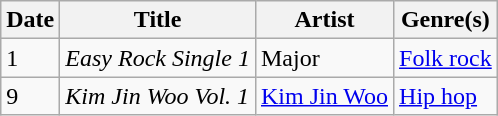<table class="wikitable" style="text-align: left;">
<tr>
<th>Date</th>
<th>Title</th>
<th>Artist</th>
<th>Genre(s)</th>
</tr>
<tr>
<td>1</td>
<td><em>Easy Rock Single 1</em></td>
<td>Major</td>
<td><a href='#'>Folk rock</a></td>
</tr>
<tr>
<td>9</td>
<td><em>Kim Jin Woo Vol. 1</em></td>
<td><a href='#'>Kim Jin Woo</a></td>
<td><a href='#'>Hip hop</a></td>
</tr>
</table>
